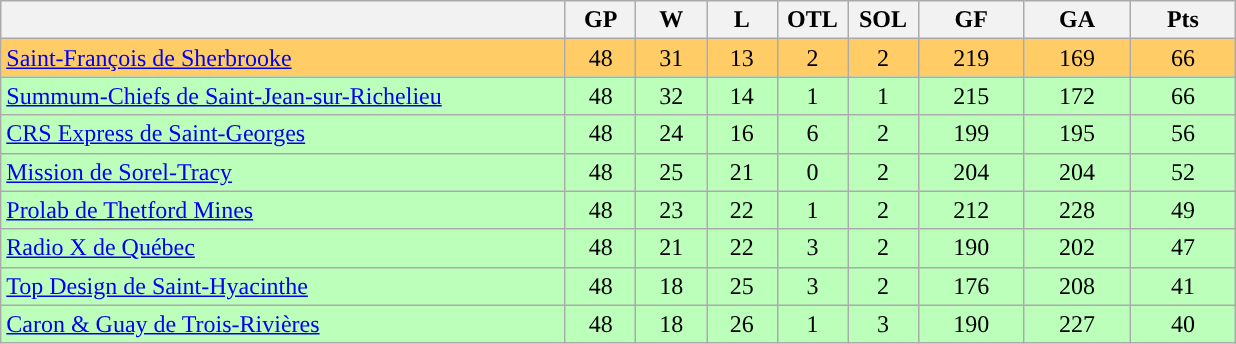<table class="wikitable">
<tr>
<th width="40%" bgcolor="#e0e0e0"></th>
<th width="5%" bgcolor="#e0e0e0">GP</th>
<th width="5%" bgcolor="#e0e0e0">W</th>
<th width="5%" bgcolor="#e0e0e0">L</th>
<th width="5%" bgcolor="#e0e0e0">OTL</th>
<th width="5%" bgcolor="#e0e0e0">SOL</th>
<th width="7.5%" bgcolor="#e0e0e0">GF</th>
<th width="7.5%" bgcolor="#e0e0e0">GA</th>
<th width="7.5%" bgcolor="#e0e0e0">Pts</th>
</tr>
<tr align="center" bgcolor="#FFCC66">
<td align="left"><a href='#'>Saint-François de Sherbrooke</a></td>
<td>48</td>
<td>31</td>
<td>13</td>
<td>2</td>
<td>2</td>
<td>219</td>
<td>169</td>
<td>66</td>
</tr>
<tr align="center" bgcolor="#bbffbb">
<td align="left"><a href='#'>Summum-Chiefs de Saint-Jean-sur-Richelieu</a></td>
<td>48</td>
<td>32</td>
<td>14</td>
<td>1</td>
<td>1</td>
<td>215</td>
<td>172</td>
<td>66</td>
</tr>
<tr align="center" bgcolor="#bbffbb">
<td align="left"><a href='#'>CRS Express de Saint-Georges</a></td>
<td>48</td>
<td>24</td>
<td>16</td>
<td>6</td>
<td>2</td>
<td>199</td>
<td>195</td>
<td>56</td>
</tr>
<tr align="center" bgcolor="#bbffbb">
<td align="left"><a href='#'>Mission de Sorel-Tracy</a></td>
<td>48</td>
<td>25</td>
<td>21</td>
<td>0</td>
<td>2</td>
<td>204</td>
<td>204</td>
<td>52</td>
</tr>
<tr align="center" bgcolor="#bbffbb">
<td align="left"><a href='#'>Prolab de Thetford Mines</a></td>
<td>48</td>
<td>23</td>
<td>22</td>
<td>1</td>
<td>2</td>
<td>212</td>
<td>228</td>
<td>49</td>
</tr>
<tr align="center" bgcolor="#bbffbb">
<td align="left"><a href='#'>Radio X de Québec</a></td>
<td>48</td>
<td>21</td>
<td>22</td>
<td>3</td>
<td>2</td>
<td>190</td>
<td>202</td>
<td>47</td>
</tr>
<tr align="center" bgcolor="#bbffbb">
<td align="left"><a href='#'>Top Design de Saint-Hyacinthe</a></td>
<td>48</td>
<td>18</td>
<td>25</td>
<td>3</td>
<td>2</td>
<td>176</td>
<td>208</td>
<td>41</td>
</tr>
<tr align="center" bgcolor="#bbffbb">
<td align="left"><a href='#'>Caron & Guay de Trois-Rivières</a></td>
<td>48</td>
<td>18</td>
<td>26</td>
<td>1</td>
<td>3</td>
<td>190</td>
<td>227</td>
<td>40</td>
</tr>
</table>
